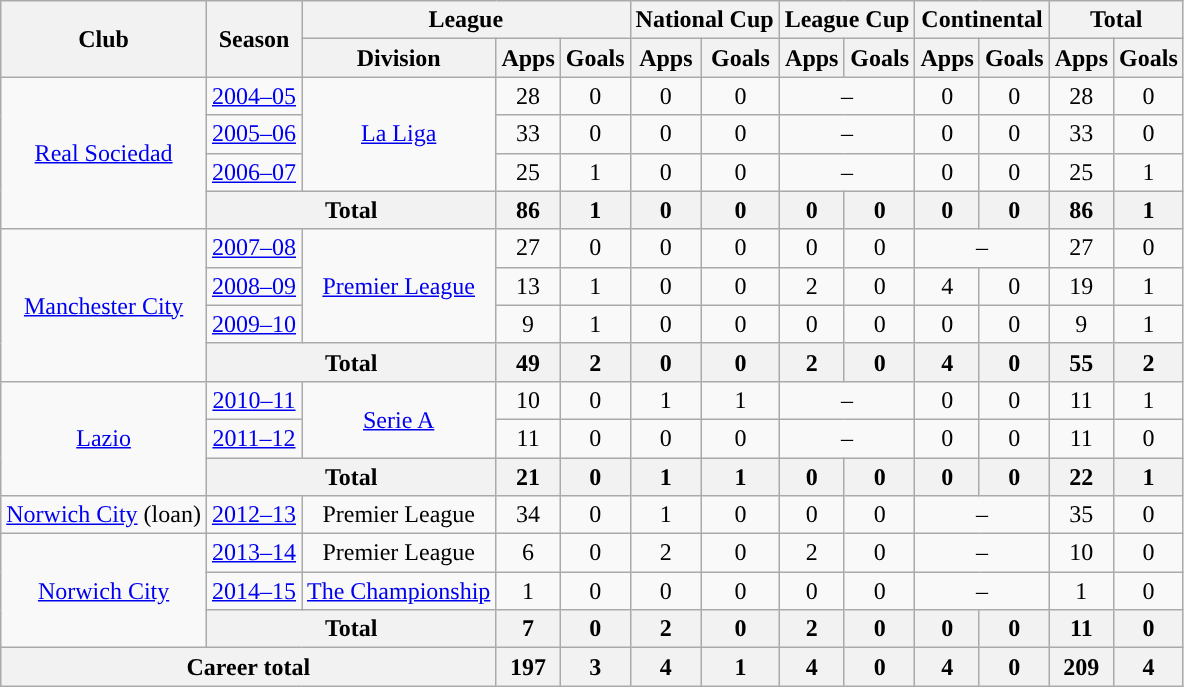<table class="wikitable" style="text-align:center">
<tr>
<th rowspan="2">Club</th>
<th rowspan="2">Season</th>
<th colspan="3">League</th>
<th colspan="2">National Cup</th>
<th colspan="2">League Cup</th>
<th colspan="2">Continental</th>
<th colspan="2">Total</th>
</tr>
<tr>
<th>Division</th>
<th>Apps</th>
<th>Goals</th>
<th>Apps</th>
<th>Goals</th>
<th>Apps</th>
<th>Goals</th>
<th>Apps</th>
<th>Goals</th>
<th>Apps</th>
<th>Goals</th>
</tr>
<tr>
<td rowspan="4"><a href='#'>Real Sociedad</a></td>
<td><a href='#'>2004–05</a></td>
<td rowspan="3"><a href='#'>La Liga</a></td>
<td>28</td>
<td>0</td>
<td>0</td>
<td>0</td>
<td colspan="2">–</td>
<td>0</td>
<td>0</td>
<td>28</td>
<td>0</td>
</tr>
<tr>
<td><a href='#'>2005–06</a></td>
<td>33</td>
<td>0</td>
<td>0</td>
<td>0</td>
<td colspan="2">–</td>
<td>0</td>
<td>0</td>
<td>33</td>
<td>0</td>
</tr>
<tr>
<td><a href='#'>2006–07</a></td>
<td>25</td>
<td>1</td>
<td>0</td>
<td>0</td>
<td colspan="2">–</td>
<td>0</td>
<td>0</td>
<td>25</td>
<td>1</td>
</tr>
<tr>
<th colspan="2">Total</th>
<th>86</th>
<th>1</th>
<th>0</th>
<th>0</th>
<th>0</th>
<th>0</th>
<th>0</th>
<th>0</th>
<th>86</th>
<th>1</th>
</tr>
<tr>
<td rowspan="4"><a href='#'>Manchester City</a></td>
<td><a href='#'>2007–08</a></td>
<td rowspan="3"><a href='#'>Premier League</a></td>
<td>27</td>
<td>0</td>
<td>0</td>
<td>0</td>
<td>0</td>
<td>0</td>
<td colspan="2">–</td>
<td>27</td>
<td>0</td>
</tr>
<tr>
<td><a href='#'>2008–09</a></td>
<td>13</td>
<td>1</td>
<td>0</td>
<td>0</td>
<td>2</td>
<td>0</td>
<td>4</td>
<td>0</td>
<td>19</td>
<td>1</td>
</tr>
<tr>
<td><a href='#'>2009–10</a></td>
<td>9</td>
<td>1</td>
<td>0</td>
<td>0</td>
<td>0</td>
<td>0</td>
<td>0</td>
<td>0</td>
<td>9</td>
<td>1</td>
</tr>
<tr>
<th colspan="2">Total</th>
<th>49</th>
<th>2</th>
<th>0</th>
<th>0</th>
<th>2</th>
<th>0</th>
<th>4</th>
<th>0</th>
<th>55</th>
<th>2</th>
</tr>
<tr>
<td rowspan="3"><a href='#'>Lazio</a></td>
<td><a href='#'>2010–11</a></td>
<td rowspan="2"><a href='#'>Serie A</a></td>
<td>10</td>
<td>0</td>
<td>1</td>
<td>1</td>
<td colspan="2">–</td>
<td>0</td>
<td>0</td>
<td>11</td>
<td>1</td>
</tr>
<tr>
<td><a href='#'>2011–12</a></td>
<td>11</td>
<td>0</td>
<td>0</td>
<td>0</td>
<td colspan="2">–</td>
<td>0</td>
<td>0</td>
<td>11</td>
<td>0</td>
</tr>
<tr>
<th colspan="2">Total</th>
<th>21</th>
<th>0</th>
<th>1</th>
<th>1</th>
<th>0</th>
<th>0</th>
<th>0</th>
<th>0</th>
<th>22</th>
<th>1</th>
</tr>
<tr>
<td><a href='#'>Norwich City</a> (loan)</td>
<td><a href='#'>2012–13</a></td>
<td>Premier League</td>
<td>34</td>
<td>0</td>
<td>1</td>
<td>0</td>
<td>0</td>
<td>0</td>
<td colspan="2">–</td>
<td>35</td>
<td>0</td>
</tr>
<tr>
<td rowspan="3"><a href='#'>Norwich City</a></td>
<td><a href='#'>2013–14</a></td>
<td>Premier League</td>
<td>6</td>
<td>0</td>
<td>2</td>
<td>0</td>
<td>2</td>
<td>0</td>
<td colspan="2">–</td>
<td>10</td>
<td>0</td>
</tr>
<tr>
<td><a href='#'>2014–15</a></td>
<td><a href='#'>The Championship</a></td>
<td>1</td>
<td>0</td>
<td>0</td>
<td>0</td>
<td>0</td>
<td>0</td>
<td colspan="2">–</td>
<td>1</td>
<td>0</td>
</tr>
<tr>
<th colspan="2">Total</th>
<th>7</th>
<th>0</th>
<th>2</th>
<th>0</th>
<th>2</th>
<th>0</th>
<th>0</th>
<th>0</th>
<th>11</th>
<th>0</th>
</tr>
<tr>
<th colspan="3">Career total</th>
<th>197</th>
<th>3</th>
<th>4</th>
<th>1</th>
<th>4</th>
<th>0</th>
<th>4</th>
<th>0</th>
<th>209</th>
<th>4</th>
</tr>
</table>
